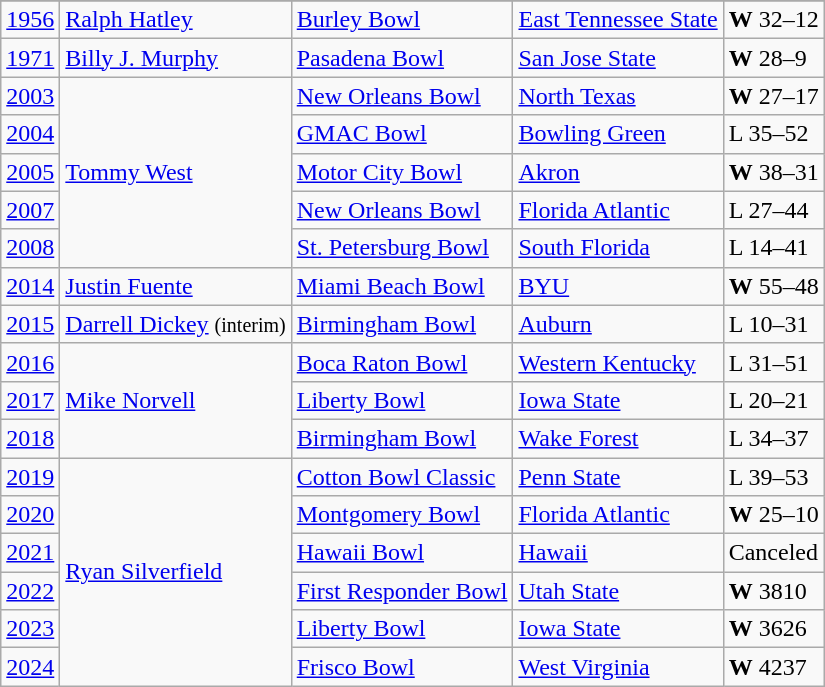<table class="wikitable">
<tr>
</tr>
<tr>
<td><a href='#'>1956</a></td>
<td><a href='#'>Ralph Hatley</a></td>
<td><a href='#'>Burley Bowl</a></td>
<td><a href='#'>East Tennessee State</a></td>
<td><strong>W</strong> 32–12</td>
</tr>
<tr>
<td><a href='#'>1971</a></td>
<td><a href='#'>Billy J. Murphy</a></td>
<td><a href='#'>Pasadena Bowl</a></td>
<td><a href='#'>San Jose State</a></td>
<td><strong>W</strong> 28–9</td>
</tr>
<tr>
<td><a href='#'>2003</a></td>
<td rowspan="5"><a href='#'>Tommy West</a></td>
<td><a href='#'>New Orleans Bowl</a></td>
<td><a href='#'>North Texas</a></td>
<td><strong>W</strong> 27–17</td>
</tr>
<tr>
<td><a href='#'>2004</a></td>
<td><a href='#'>GMAC Bowl</a></td>
<td><a href='#'>Bowling Green</a></td>
<td>L 35–52</td>
</tr>
<tr>
<td><a href='#'>2005</a></td>
<td><a href='#'>Motor City Bowl</a></td>
<td><a href='#'>Akron</a></td>
<td><strong>W</strong> 38–31</td>
</tr>
<tr>
<td><a href='#'>2007</a></td>
<td><a href='#'>New Orleans Bowl</a></td>
<td><a href='#'>Florida Atlantic</a></td>
<td>L 27–44</td>
</tr>
<tr>
<td><a href='#'>2008</a></td>
<td><a href='#'>St. Petersburg Bowl</a></td>
<td><a href='#'>South Florida</a></td>
<td>L 14–41</td>
</tr>
<tr>
<td><a href='#'>2014</a></td>
<td><a href='#'>Justin Fuente</a></td>
<td><a href='#'>Miami Beach Bowl</a></td>
<td><a href='#'>BYU</a></td>
<td><strong>W</strong> 55–48</td>
</tr>
<tr>
<td><a href='#'>2015</a></td>
<td><a href='#'>Darrell Dickey</a> <small>(interim)</small></td>
<td><a href='#'>Birmingham Bowl</a></td>
<td><a href='#'>Auburn</a></td>
<td>L 10–31</td>
</tr>
<tr>
<td><a href='#'>2016</a></td>
<td rowspan="3"><a href='#'>Mike Norvell</a></td>
<td><a href='#'>Boca Raton Bowl</a></td>
<td><a href='#'>Western Kentucky</a></td>
<td>L 31–51</td>
</tr>
<tr>
<td><a href='#'>2017</a></td>
<td><a href='#'>Liberty Bowl</a></td>
<td><a href='#'>Iowa State</a></td>
<td>L 20–21</td>
</tr>
<tr>
<td><a href='#'>2018</a></td>
<td><a href='#'>Birmingham Bowl</a></td>
<td><a href='#'>Wake Forest</a></td>
<td>L 34–37</td>
</tr>
<tr>
<td><a href='#'>2019</a></td>
<td rowspan="6"><a href='#'>Ryan Silverfield</a></td>
<td><a href='#'>Cotton Bowl Classic</a></td>
<td><a href='#'>Penn State</a></td>
<td>L 39–53</td>
</tr>
<tr>
<td><a href='#'>2020</a></td>
<td><a href='#'>Montgomery Bowl</a></td>
<td><a href='#'>Florida Atlantic</a></td>
<td><strong>W</strong> 25–10</td>
</tr>
<tr>
<td><a href='#'>2021</a></td>
<td><a href='#'>Hawaii Bowl</a></td>
<td><a href='#'>Hawaii</a></td>
<td>Canceled</td>
</tr>
<tr>
<td><a href='#'>2022</a></td>
<td><a href='#'>First Responder Bowl</a></td>
<td><a href='#'>Utah State</a></td>
<td><strong>W</strong> 3810</td>
</tr>
<tr>
<td><a href='#'>2023</a></td>
<td><a href='#'>Liberty Bowl</a></td>
<td><a href='#'>Iowa State</a></td>
<td><strong>W</strong> 3626</td>
</tr>
<tr>
<td><a href='#'>2024</a></td>
<td><a href='#'>Frisco Bowl</a></td>
<td><a href='#'>West Virginia</a></td>
<td><strong>W</strong> 4237</td>
</tr>
</table>
